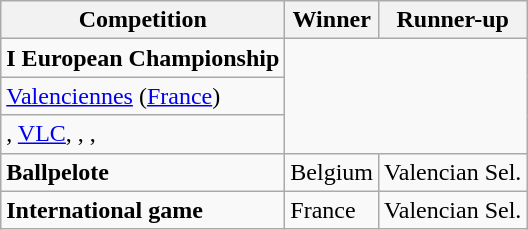<table class="wikitable">
<tr>
<th><strong>Competition</strong></th>
<th><strong>Winner</strong></th>
<th><strong>Runner-up</strong></th>
</tr>
<tr>
<td rowspan=1><strong>I European Championship</strong></td>
</tr>
<tr>
<td rowspan=1><a href='#'>Valenciennes</a> (<a href='#'>France</a>)</td>
</tr>
<tr>
<td rowspan=1>,  <a href='#'>VLC</a>, , , </td>
</tr>
<tr>
<td rowspan=1><strong>Ballpelote</strong></td>
<td>Belgium</td>
<td>Valencian Sel.</td>
</tr>
<tr>
<td rowspan=1><strong>International game</strong></td>
<td>France</td>
<td>Valencian Sel.</td>
</tr>
</table>
